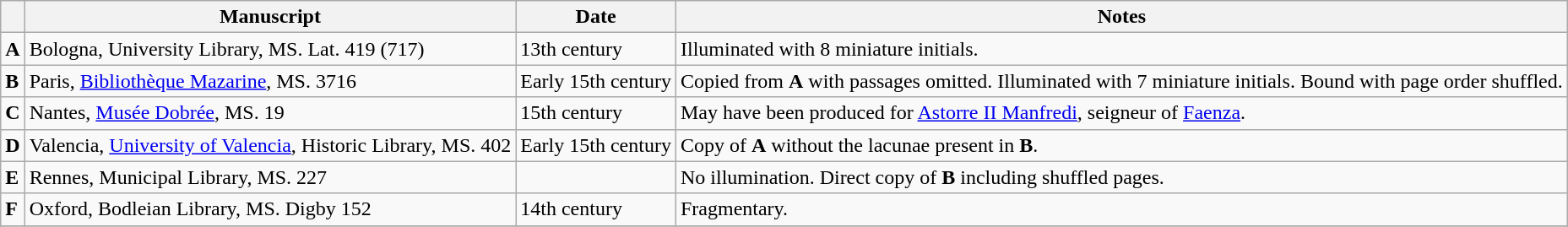<table class="wikitable">
<tr>
<th></th>
<th>Manuscript</th>
<th>Date</th>
<th>Notes</th>
</tr>
<tr>
<td><strong>A</strong></td>
<td>Bologna, University Library, MS. Lat. 419 (717)</td>
<td>13th century</td>
<td>Illuminated with 8 miniature initials.</td>
</tr>
<tr>
<td><strong>B</strong></td>
<td>Paris, <a href='#'>Bibliothèque Mazarine</a>, MS. 3716</td>
<td>Early 15th century</td>
<td>Copied from <strong>A</strong> with passages omitted. Illuminated with 7 miniature initials. Bound with page order shuffled.</td>
</tr>
<tr>
<td><strong>C</strong></td>
<td>Nantes, <a href='#'>Musée Dobrée</a>, MS. 19</td>
<td>15th century</td>
<td>May have been produced for <a href='#'>Astorre II Manfredi</a>, seigneur of <a href='#'>Faenza</a>.</td>
</tr>
<tr>
<td><strong>D</strong></td>
<td>Valencia, <a href='#'>University of Valencia</a>, Historic Library, MS. 402</td>
<td>Early 15th century</td>
<td>Copy of <strong>A</strong> without the lacunae present in <strong>B</strong>.</td>
</tr>
<tr>
<td><strong>E</strong></td>
<td>Rennes, Municipal Library, MS. 227</td>
<td></td>
<td>No illumination. Direct copy of <strong>B</strong> including shuffled pages.</td>
</tr>
<tr>
<td><strong>F</strong></td>
<td>Oxford, Bodleian Library, MS. Digby 152</td>
<td>14th century</td>
<td>Fragmentary.</td>
</tr>
<tr>
</tr>
</table>
